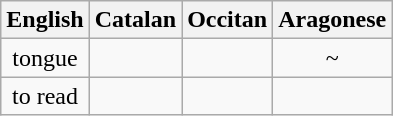<table class="wikitable" style="text-align:center;">
<tr>
<th>English</th>
<th>Catalan</th>
<th>Occitan</th>
<th>Aragonese</th>
</tr>
<tr>
<td>tongue</td>
<td></td>
<td></td>
<td> ~ </td>
</tr>
<tr>
<td>to read</td>
<td></td>
<td></td>
<td></td>
</tr>
</table>
